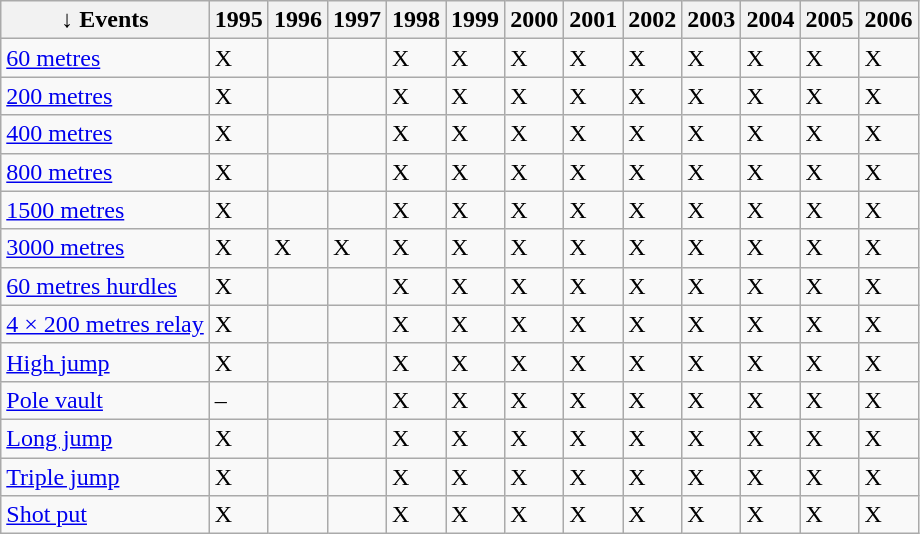<table class = "wikitable">
<tr>
<th>↓ Events</th>
<th>1995</th>
<th>1996</th>
<th>1997</th>
<th>1998</th>
<th>1999</th>
<th>2000</th>
<th>2001</th>
<th>2002</th>
<th>2003</th>
<th>2004</th>
<th>2005</th>
<th>2006</th>
</tr>
<tr>
<td align = "left"><a href='#'>60 metres</a></td>
<td>X</td>
<td></td>
<td></td>
<td>X</td>
<td>X</td>
<td>X</td>
<td>X</td>
<td>X</td>
<td>X</td>
<td>X</td>
<td>X</td>
<td>X</td>
</tr>
<tr>
<td align = "left"><a href='#'>200 metres</a></td>
<td>X</td>
<td></td>
<td></td>
<td>X</td>
<td>X</td>
<td>X</td>
<td>X</td>
<td>X</td>
<td>X</td>
<td>X</td>
<td>X</td>
<td>X</td>
</tr>
<tr>
<td align = "left"><a href='#'>400 metres</a></td>
<td>X</td>
<td></td>
<td></td>
<td>X</td>
<td>X</td>
<td>X</td>
<td>X</td>
<td>X</td>
<td>X</td>
<td>X</td>
<td>X</td>
<td>X</td>
</tr>
<tr>
<td align = "left"><a href='#'>800 metres</a></td>
<td>X</td>
<td></td>
<td></td>
<td>X</td>
<td>X</td>
<td>X</td>
<td>X</td>
<td>X</td>
<td>X</td>
<td>X</td>
<td>X</td>
<td>X</td>
</tr>
<tr>
<td align = "left"><a href='#'>1500 metres</a></td>
<td>X</td>
<td></td>
<td></td>
<td>X</td>
<td>X</td>
<td>X</td>
<td>X</td>
<td>X</td>
<td>X</td>
<td>X</td>
<td>X</td>
<td>X</td>
</tr>
<tr>
<td align = "left"><a href='#'>3000 metres</a></td>
<td>X</td>
<td>X</td>
<td>X</td>
<td>X</td>
<td>X</td>
<td>X</td>
<td>X</td>
<td>X</td>
<td>X</td>
<td>X</td>
<td>X</td>
<td>X</td>
</tr>
<tr>
<td align = "left"><a href='#'>60 metres hurdles</a></td>
<td>X</td>
<td></td>
<td></td>
<td>X</td>
<td>X</td>
<td>X</td>
<td>X</td>
<td>X</td>
<td>X</td>
<td>X</td>
<td>X</td>
<td>X</td>
</tr>
<tr>
<td align = "left"><a href='#'>4 × 200 metres relay</a></td>
<td>X</td>
<td></td>
<td></td>
<td>X</td>
<td>X</td>
<td>X</td>
<td>X</td>
<td>X</td>
<td>X</td>
<td>X</td>
<td>X</td>
<td>X</td>
</tr>
<tr>
<td align = "left"><a href='#'>High jump</a></td>
<td>X</td>
<td></td>
<td></td>
<td>X</td>
<td>X</td>
<td>X</td>
<td>X</td>
<td>X</td>
<td>X</td>
<td>X</td>
<td>X</td>
<td>X</td>
</tr>
<tr>
<td align = "left"><a href='#'>Pole vault</a></td>
<td>–</td>
<td></td>
<td></td>
<td>X</td>
<td>X</td>
<td>X</td>
<td>X</td>
<td>X</td>
<td>X</td>
<td>X</td>
<td>X</td>
<td>X</td>
</tr>
<tr>
<td align = "left"><a href='#'>Long jump</a></td>
<td>X</td>
<td></td>
<td></td>
<td>X</td>
<td>X</td>
<td>X</td>
<td>X</td>
<td>X</td>
<td>X</td>
<td>X</td>
<td>X</td>
<td>X</td>
</tr>
<tr>
<td align = "left"><a href='#'>Triple jump</a></td>
<td>X</td>
<td></td>
<td></td>
<td>X</td>
<td>X</td>
<td>X</td>
<td>X</td>
<td>X</td>
<td>X</td>
<td>X</td>
<td>X</td>
<td>X</td>
</tr>
<tr>
<td align = "left"><a href='#'>Shot put</a></td>
<td>X</td>
<td></td>
<td></td>
<td>X</td>
<td>X</td>
<td>X</td>
<td>X</td>
<td>X</td>
<td>X</td>
<td>X</td>
<td>X</td>
<td>X</td>
</tr>
</table>
